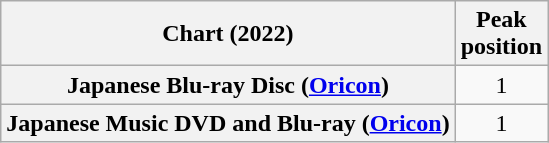<table class="wikitable sortable plainrowheaders" style="text-align:center">
<tr>
<th scope="col">Chart (2022)</th>
<th scope="col">Peak<br>position</th>
</tr>
<tr>
<th scope="row">Japanese Blu-ray Disc (<a href='#'>Oricon</a>)</th>
<td>1</td>
</tr>
<tr>
<th scope="row">Japanese Music DVD and Blu-ray (<a href='#'>Oricon</a>)</th>
<td>1</td>
</tr>
</table>
